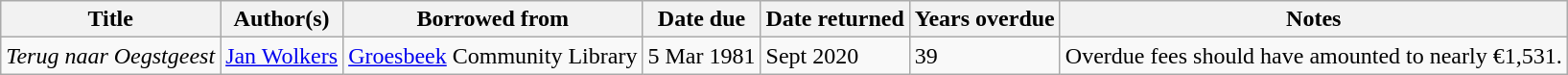<table class="wikitable sortable">
<tr>
<th>Title</th>
<th>Author(s)</th>
<th>Borrowed from</th>
<th>Date due</th>
<th>Date returned</th>
<th>Years overdue</th>
<th>Notes</th>
</tr>
<tr>
<td><em>Terug naar Oegstgeest</em></td>
<td><a href='#'>Jan Wolkers</a></td>
<td><a href='#'>Groesbeek</a> Community Library</td>
<td>5 Mar 1981</td>
<td>Sept 2020</td>
<td>39</td>
<td>Overdue fees should have amounted to nearly €1,531.</td>
</tr>
</table>
